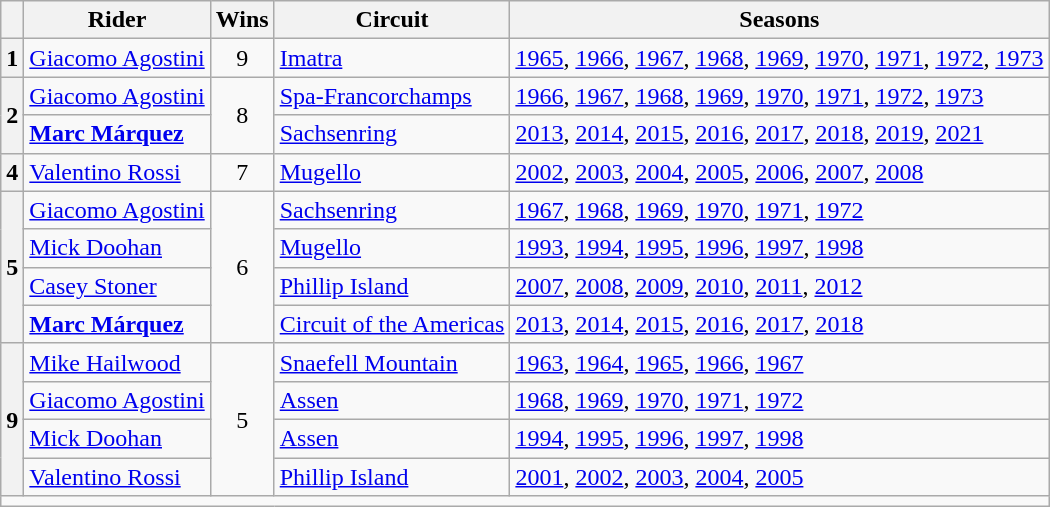<table class="wikitable">
<tr>
<th></th>
<th>Rider</th>
<th>Wins</th>
<th>Circuit</th>
<th>Seasons</th>
</tr>
<tr>
<th>1</th>
<td> <a href='#'>Giacomo Agostini</a></td>
<td align=center>9</td>
<td><a href='#'>Imatra</a></td>
<td><a href='#'>1965</a>, <a href='#'>1966</a>, <a href='#'>1967</a>, <a href='#'>1968</a>, <a href='#'>1969</a>, <a href='#'>1970</a>, <a href='#'>1971</a>, <a href='#'>1972</a>, <a href='#'>1973</a></td>
</tr>
<tr>
<th rowspan=2>2</th>
<td> <a href='#'>Giacomo Agostini</a></td>
<td align=center rowspan=2>8</td>
<td><a href='#'>Spa-Francorchamps</a></td>
<td><a href='#'>1966</a>, <a href='#'>1967</a>, <a href='#'>1968</a>, <a href='#'>1969</a>, <a href='#'>1970</a>, <a href='#'>1971</a>, <a href='#'>1972</a>, <a href='#'>1973</a></td>
</tr>
<tr>
<td> <strong><a href='#'>Marc Márquez</a></strong></td>
<td><a href='#'>Sachsenring</a></td>
<td><a href='#'>2013</a>, <a href='#'>2014</a>, <a href='#'>2015</a>, <a href='#'>2016</a>, <a href='#'>2017</a>, <a href='#'>2018</a>, <a href='#'>2019</a>, <a href='#'>2021</a></td>
</tr>
<tr>
<th>4</th>
<td> <a href='#'>Valentino Rossi</a></td>
<td align=center>7</td>
<td><a href='#'>Mugello</a></td>
<td><a href='#'>2002</a>, <a href='#'>2003</a>, <a href='#'>2004</a>, <a href='#'>2005</a>, <a href='#'>2006</a>, <a href='#'>2007</a>, <a href='#'>2008</a></td>
</tr>
<tr>
<th rowspan=4>5</th>
<td> <a href='#'>Giacomo Agostini</a></td>
<td align=center rowspan=4>6</td>
<td><a href='#'>Sachsenring</a></td>
<td><a href='#'>1967</a>, <a href='#'>1968</a>, <a href='#'>1969</a>, <a href='#'>1970</a>, <a href='#'>1971</a>, <a href='#'>1972</a></td>
</tr>
<tr>
<td> <a href='#'>Mick Doohan</a></td>
<td><a href='#'>Mugello</a></td>
<td><a href='#'>1993</a>, <a href='#'>1994</a>, <a href='#'>1995</a>, <a href='#'>1996</a>, <a href='#'>1997</a>, <a href='#'>1998</a></td>
</tr>
<tr>
<td> <a href='#'>Casey Stoner</a></td>
<td><a href='#'>Phillip Island</a></td>
<td><a href='#'>2007</a>, <a href='#'>2008</a>, <a href='#'>2009</a>, <a href='#'>2010</a>, <a href='#'>2011</a>, <a href='#'>2012</a></td>
</tr>
<tr>
<td> <strong><a href='#'>Marc Márquez</a></strong></td>
<td><a href='#'>Circuit of the Americas</a></td>
<td><a href='#'>2013</a>, <a href='#'>2014</a>, <a href='#'>2015</a>, <a href='#'>2016</a>, <a href='#'>2017</a>, <a href='#'>2018</a></td>
</tr>
<tr>
<th rowspan=4>9</th>
<td> <a href='#'>Mike Hailwood</a></td>
<td align=center rowspan=4>5</td>
<td><a href='#'>Snaefell Mountain</a></td>
<td><a href='#'>1963</a>, <a href='#'>1964</a>, <a href='#'>1965</a>, <a href='#'>1966</a>, <a href='#'>1967</a></td>
</tr>
<tr>
<td> <a href='#'>Giacomo Agostini</a></td>
<td><a href='#'>Assen</a></td>
<td><a href='#'>1968</a>, <a href='#'>1969</a>, <a href='#'>1970</a>, <a href='#'>1971</a>, <a href='#'>1972</a></td>
</tr>
<tr>
<td> <a href='#'>Mick Doohan</a></td>
<td><a href='#'>Assen</a></td>
<td><a href='#'>1994</a>, <a href='#'>1995</a>, <a href='#'>1996</a>, <a href='#'>1997</a>, <a href='#'>1998</a></td>
</tr>
<tr>
<td> <a href='#'>Valentino Rossi</a></td>
<td><a href='#'>Phillip Island</a></td>
<td><a href='#'>2001</a>, <a href='#'>2002</a>, <a href='#'>2003</a>, <a href='#'>2004</a>, <a href='#'>2005</a></td>
</tr>
<tr>
<td colspan=5></td>
</tr>
</table>
